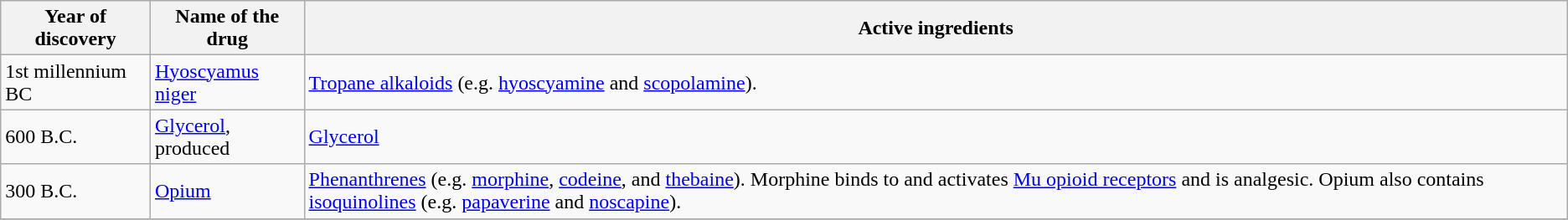<table class="wikitable">
<tr>
<th>Year of discovery</th>
<th>Name of the drug</th>
<th>Active ingredients</th>
</tr>
<tr>
<td>1st millennium BC</td>
<td><a href='#'>Hyoscyamus niger</a></td>
<td><a href='#'>Tropane alkaloids</a> (e.g. <a href='#'>hyoscyamine</a> and <a href='#'>scopolamine</a>).</td>
</tr>
<tr>
<td>600 B.C.</td>
<td><a href='#'>Glycerol</a>, produced</td>
<td><a href='#'>Glycerol</a></td>
</tr>
<tr>
<td>300 B.C.</td>
<td><a href='#'>Opium</a></td>
<td><a href='#'>Phenanthrenes</a> (e.g. <a href='#'>morphine</a>, <a href='#'>codeine</a>, and <a href='#'>thebaine</a>). Morphine binds to and activates <a href='#'>Mu opioid receptors</a> and is analgesic. Opium also contains <a href='#'>isoquinolines</a> (e.g. <a href='#'>papaverine</a> and <a href='#'>noscapine</a>).</td>
</tr>
<tr>
</tr>
</table>
